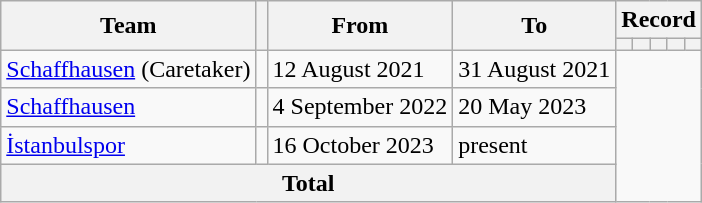<table class="wikitable" style="text-align: center">
<tr>
<th rowspan="2">Team</th>
<th rowspan=2></th>
<th rowspan="2">From</th>
<th rowspan="2">To</th>
<th colspan="8">Record</th>
</tr>
<tr>
<th></th>
<th></th>
<th></th>
<th></th>
<th></th>
</tr>
<tr>
<td align="left"><a href='#'>Schaffhausen</a> (Caretaker)</td>
<td></td>
<td align="left">12 August 2021</td>
<td align="left">31 August 2021<br></td>
</tr>
<tr>
<td align="left"><a href='#'>Schaffhausen</a></td>
<td></td>
<td align="left">4 September 2022</td>
<td align="left">20 May 2023<br></td>
</tr>
<tr>
<td align="left"><a href='#'>İstanbulspor</a></td>
<td></td>
<td align="left">16 October 2023</td>
<td align="left">present<br></td>
</tr>
<tr>
<th colspan=4>Total<br></th>
</tr>
</table>
